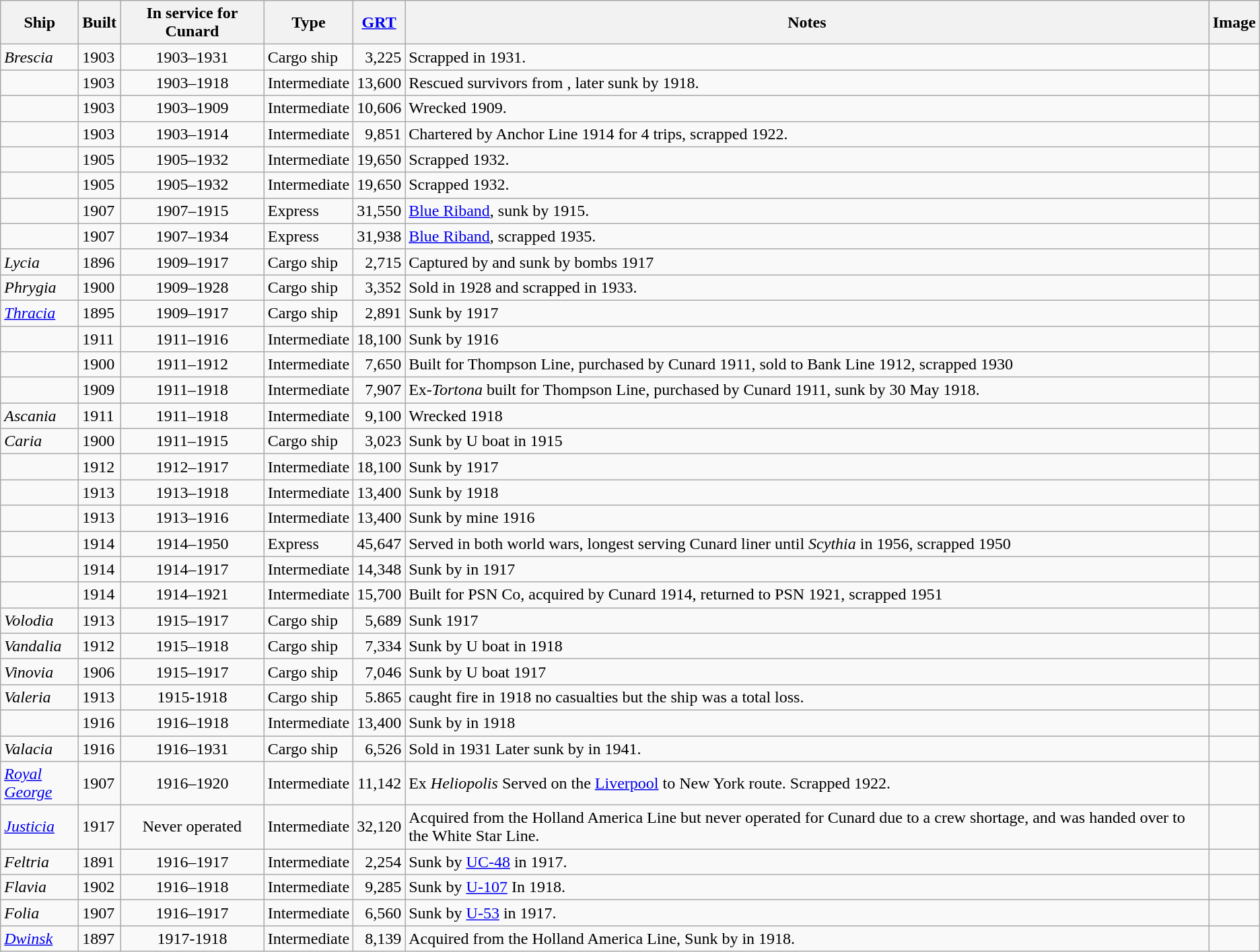<table class="wikitable sortable">
<tr>
<th width=70px>Ship</th>
<th>Built</th>
<th>In service for Cunard</th>
<th>Type</th>
<th><a href='#'>GRT</a></th>
<th class="unsortable">Notes</th>
<th class="unsortable">Image</th>
</tr>
<tr>
<td><em> Brescia </em></td>
<td>1903</td>
<td style="text-align:Center;">1903–1931</td>
<td>Cargo ship</td>
<td style="text-align:Right;">3,225</td>
<td>Scrapped in 1931.</td>
<td></td>
</tr>
<tr>
<td></td>
<td>1903</td>
<td style="text-align:Center;">1903–1918</td>
<td>Intermediate</td>
<td style="text-align:Right;">13,600</td>
<td>Rescued survivors from , later sunk by  1918.</td>
<td></td>
</tr>
<tr>
<td></td>
<td>1903</td>
<td style="text-align:Center;">1903–1909</td>
<td>Intermediate</td>
<td style="text-align:Right;">10,606</td>
<td>Wrecked 1909.</td>
<td></td>
</tr>
<tr>
<td></td>
<td>1903</td>
<td style="text-align:Center;">1903–1914</td>
<td>Intermediate</td>
<td style="text-align:Right;">9,851</td>
<td>Chartered by Anchor Line 1914 for 4 trips, scrapped 1922.</td>
<td></td>
</tr>
<tr>
<td></td>
<td>1905</td>
<td style="text-align:Center;">1905–1932</td>
<td>Intermediate</td>
<td style="text-align:Right;">19,650</td>
<td>Scrapped 1932.</td>
<td></td>
</tr>
<tr>
<td></td>
<td>1905</td>
<td style="text-align:Center;">1905–1932</td>
<td>Intermediate</td>
<td style="text-align:Right;">19,650</td>
<td>Scrapped 1932.</td>
<td></td>
</tr>
<tr>
<td></td>
<td>1907</td>
<td style="text-align:Center;">1907–1915</td>
<td>Express</td>
<td style="text-align:Right;">31,550</td>
<td><a href='#'>Blue Riband</a>, sunk by  1915.</td>
<td></td>
</tr>
<tr>
<td></td>
<td>1907</td>
<td style="text-align:Center;">1907–1934</td>
<td>Express</td>
<td style="text-align:Right;">31,938</td>
<td><a href='#'>Blue Riband</a>, scrapped 1935.</td>
<td></td>
</tr>
<tr>
<td><em> Lycia </em></td>
<td>1896</td>
<td style="text-align:Center;">1909–1917</td>
<td>Cargo ship</td>
<td style="text-align:Right;">2,715</td>
<td>Captured by  and sunk by bombs 1917</td>
<td></td>
</tr>
<tr>
<td><em> Phrygia </em></td>
<td>1900</td>
<td style="text-align:Center;">1909–1928</td>
<td>Cargo ship</td>
<td style="text-align:Right;">3,352</td>
<td>Sold in 1928 and scrapped in 1933.</td>
<td></td>
</tr>
<tr>
<td><a href='#'><em>Thracia</em></a></td>
<td>1895</td>
<td style="text-align:Center;">1909–1917</td>
<td>Cargo ship</td>
<td style="text-align:Right;">2,891</td>
<td>Sunk by  1917</td>
<td></td>
</tr>
<tr>
<td></td>
<td>1911</td>
<td style="text-align:Center;">1911–1916</td>
<td>Intermediate</td>
<td style="text-align:Right;">18,100</td>
<td>Sunk by  1916</td>
<td></td>
</tr>
<tr>
<td></td>
<td>1900</td>
<td style="text-align:Center;">1911–1912</td>
<td>Intermediate</td>
<td style="text-align:Right;">7,650</td>
<td>Built for Thompson Line, purchased by Cunard 1911, sold to Bank Line 1912, scrapped 1930</td>
<td></td>
</tr>
<tr>
<td></td>
<td>1909</td>
<td style="text-align:Center;">1911–1918</td>
<td>Intermediate</td>
<td style="text-align:Right;">7,907</td>
<td>Ex-<em>Tortona</em> built for Thompson Line, purchased by Cunard 1911, sunk by  30 May 1918.</td>
<td></td>
</tr>
<tr>
<td><em>Ascania</em></td>
<td>1911</td>
<td style="text-align:Center;">1911–1918</td>
<td>Intermediate</td>
<td style="text-align:Right;">9,100</td>
<td>Wrecked 1918</td>
<td></td>
</tr>
<tr>
<td><em> Caria </em></td>
<td>1900</td>
<td style="text-align:Center;">1911–1915</td>
<td>Cargo ship</td>
<td style="text-align:Right;">3,023</td>
<td>Sunk by U boat in 1915</td>
<td></td>
</tr>
<tr>
<td></td>
<td>1912</td>
<td style="text-align:Center;">1912–1917</td>
<td>Intermediate</td>
<td style="text-align:Right;">18,100</td>
<td>Sunk by  1917</td>
<td></td>
</tr>
<tr>
<td></td>
<td>1913</td>
<td style="text-align:Center;">1913–1918</td>
<td>Intermediate</td>
<td style="text-align:Right;">13,400</td>
<td>Sunk by  1918</td>
<td></td>
</tr>
<tr>
<td></td>
<td>1913</td>
<td style="text-align:Center;">1913–1916</td>
<td>Intermediate</td>
<td style="text-align:Right;">13,400</td>
<td>Sunk by mine 1916</td>
<td></td>
</tr>
<tr>
<td></td>
<td>1914</td>
<td style="text-align:Center;">1914–1950</td>
<td>Express</td>
<td style="text-align:Right;">45,647</td>
<td>Served in both world wars, longest serving Cunard liner until <em>Scythia</em> in 1956, scrapped 1950</td>
<td></td>
</tr>
<tr>
<td></td>
<td>1914</td>
<td style="text-align:Center;">1914–1917</td>
<td>Intermediate</td>
<td style="text-align:Right;">14,348</td>
<td>Sunk by  in 1917</td>
<td></td>
</tr>
<tr>
<td></td>
<td>1914</td>
<td style="text-align:Center;">1914–1921</td>
<td>Intermediate</td>
<td style="text-align:Right;">15,700</td>
<td>Built for PSN Co, acquired by Cunard 1914, returned to PSN 1921, scrapped 1951</td>
<td></td>
</tr>
<tr>
<td><em> Volodia </em></td>
<td>1913</td>
<td style="text-align:Center;">1915–1917</td>
<td>Cargo ship</td>
<td style="text-align:Right;">5,689</td>
<td>Sunk  1917</td>
<td></td>
</tr>
<tr>
<td><em> Vandalia </em></td>
<td>1912</td>
<td style="text-align:Center;">1915–1918</td>
<td>Cargo ship</td>
<td style="text-align:Right;">7,334</td>
<td>Sunk by U boat in 1918</td>
<td></td>
</tr>
<tr>
<td><em> Vinovia </em></td>
<td>1906</td>
<td style="text-align:Center;">1915–1917</td>
<td>Cargo ship</td>
<td style="text-align:Right;">7,046</td>
<td>Sunk by U boat 1917</td>
<td></td>
</tr>
<tr>
<td><em>Valeria</em></td>
<td>1913</td>
<td style="text-align:Center;">1915-1918</td>
<td>Cargo ship</td>
<td style="text-align:Right;">5.865</td>
<td>caught fire in 1918 no casualties but the ship was a total loss.</td>
<td></td>
</tr>
<tr>
<td></td>
<td>1916</td>
<td style="text-align:Center;">1916–1918</td>
<td>Intermediate</td>
<td style="text-align:Right;">13,400</td>
<td>Sunk by  in 1918</td>
<td></td>
</tr>
<tr>
<td><em> Valacia </em></td>
<td>1916</td>
<td style="text-align:Center;">1916–1931</td>
<td>Cargo ship</td>
<td style="text-align:Right;">6,526</td>
<td>Sold in 1931 Later sunk by  in 1941.</td>
<td></td>
</tr>
<tr>
<td><a href='#'><em>Royal George</em></a></td>
<td>1907</td>
<td style="text-align:Center;">1916–1920</td>
<td>Intermediate</td>
<td style="text-align:Right;">11,142</td>
<td>Ex <em>Heliopolis</em> Served on the <a href='#'>Liverpool</a> to New York route. Scrapped 1922.</td>
<td></td>
</tr>
<tr>
<td><a href='#'><em>Justicia</em></a></td>
<td>1917</td>
<td style="text-align:Center;">Never operated</td>
<td>Intermediate</td>
<td style="text-align:Right;">32,120</td>
<td>Acquired from the Holland America Line but never operated for Cunard due to a crew shortage, and was handed over to the White Star Line.</td>
<td></td>
</tr>
<tr>
<td><em>Feltria</em></td>
<td>1891</td>
<td style="text-align:Center;">1916–1917</td>
<td>Intermediate</td>
<td style="text-align:Right;">2,254</td>
<td>Sunk by <a href='#'>UC-48</a> in 1917.</td>
<td></td>
</tr>
<tr>
<td><em>Flavia</em></td>
<td>1902</td>
<td style="text-align:Center;">1916–1918</td>
<td>Intermediate</td>
<td style="text-align:Right;">9,285</td>
<td>Sunk by <a href='#'>U-107</a> In 1918.</td>
<td></td>
</tr>
<tr>
<td><em>Folia</em></td>
<td>1907</td>
<td style="text-align:Center;">1916–1917</td>
<td>Intermediate</td>
<td style="text-align:Right;">6,560</td>
<td>Sunk by <a href='#'>U-53</a> in 1917.</td>
<td></td>
</tr>
<tr>
<td><a href='#'><em>Dwinsk</em></a></td>
<td>1897</td>
<td style="text-align:Center;">1917-1918</td>
<td>Intermediate</td>
<td style="text-align:Right;">8,139</td>
<td>Acquired from the Holland America Line, Sunk by  in 1918.</td>
<td></td>
</tr>
</table>
